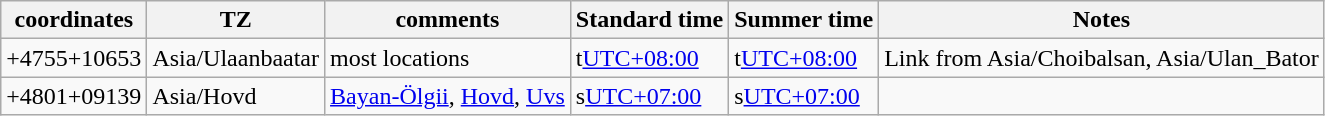<table class="wikitable sortable">
<tr>
<th>coordinates</th>
<th>TZ</th>
<th>comments</th>
<th>Standard time</th>
<th>Summer time</th>
<th>Notes</th>
</tr>
<tr --->
<td>+4755+10653</td>
<td>Asia/Ulaanbaatar</td>
<td>most locations</td>
<td><span>t</span><a href='#'>UTC+08:00</a></td>
<td><span>t</span><a href='#'>UTC+08:00</a></td>
<td>Link from Asia/Choibalsan, Asia/Ulan_Bator</td>
</tr>
<tr --->
<td>+4801+09139</td>
<td>Asia/Hovd</td>
<td><a href='#'>Bayan-Ölgii</a>, <a href='#'>Hovd</a>, <a href='#'>Uvs</a></td>
<td><span>s</span><a href='#'>UTC+07:00</a></td>
<td><span>s</span><a href='#'>UTC+07:00</a></td>
</tr>
</table>
